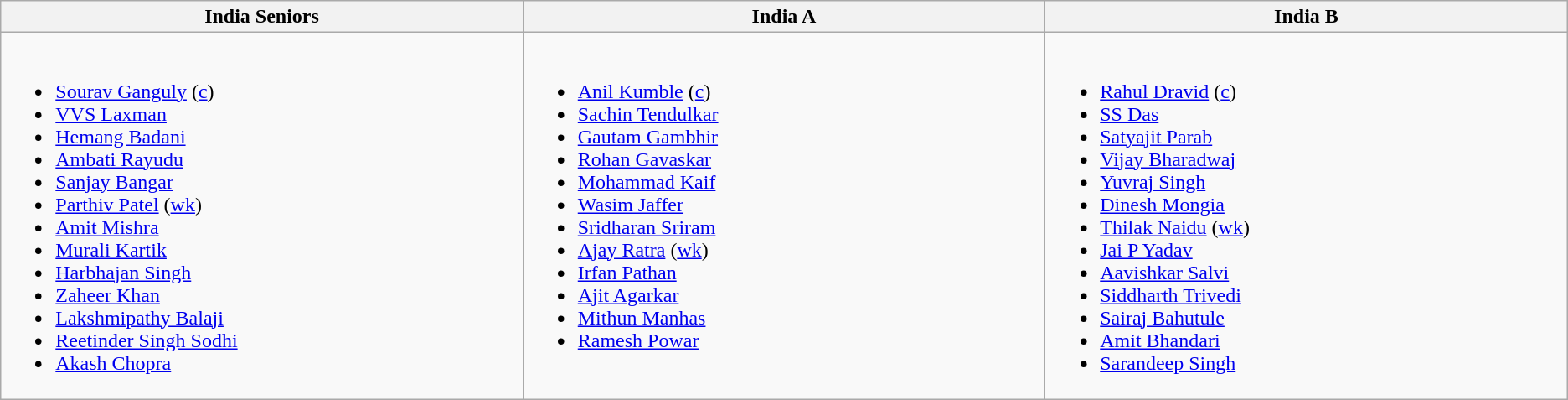<table class="wikitable">
<tr>
<th style="width:15%;"> India Seniors </th>
<th style="width:15%;"> India A </th>
<th style="width:15%;"> India B </th>
</tr>
<tr style="vertical-align:top">
<td><br><ul><li><a href='#'>Sourav Ganguly</a> (<a href='#'>c</a>)</li><li><a href='#'>VVS Laxman</a></li><li><a href='#'>Hemang Badani</a></li><li><a href='#'>Ambati Rayudu</a></li><li><a href='#'>Sanjay Bangar</a></li><li><a href='#'>Parthiv Patel</a> (<a href='#'>wk</a>)</li><li><a href='#'>Amit Mishra</a></li><li><a href='#'>Murali Kartik</a></li><li><a href='#'>Harbhajan Singh</a></li><li><a href='#'>Zaheer Khan</a></li><li><a href='#'>Lakshmipathy Balaji</a></li><li><a href='#'>Reetinder Singh Sodhi</a></li><li><a href='#'>Akash Chopra</a></li></ul></td>
<td><br><ul><li><a href='#'>Anil Kumble</a> (<a href='#'>c</a>)</li><li><a href='#'>Sachin Tendulkar</a></li><li><a href='#'>Gautam Gambhir</a></li><li><a href='#'>Rohan Gavaskar</a></li><li><a href='#'>Mohammad Kaif</a></li><li><a href='#'>Wasim Jaffer</a></li><li><a href='#'>Sridharan Sriram</a></li><li><a href='#'>Ajay Ratra</a> (<a href='#'>wk</a>)</li><li><a href='#'>Irfan Pathan</a></li><li><a href='#'>Ajit Agarkar</a></li><li><a href='#'>Mithun Manhas</a></li><li><a href='#'>Ramesh Powar</a></li></ul></td>
<td><br><ul><li><a href='#'>Rahul Dravid</a> (<a href='#'>c</a>)</li><li><a href='#'>SS Das</a></li><li><a href='#'>Satyajit Parab</a></li><li><a href='#'>Vijay Bharadwaj</a></li><li><a href='#'>Yuvraj Singh</a></li><li><a href='#'>Dinesh Mongia</a></li><li><a href='#'>Thilak Naidu</a> (<a href='#'>wk</a>)</li><li><a href='#'>Jai P Yadav</a></li><li><a href='#'>Aavishkar Salvi</a></li><li><a href='#'>Siddharth Trivedi</a></li><li><a href='#'>Sairaj Bahutule</a></li><li><a href='#'>Amit Bhandari</a></li><li><a href='#'>Sarandeep Singh</a></li></ul></td>
</tr>
</table>
